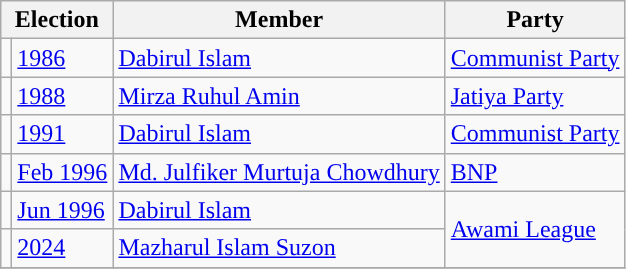<table class="wikitable">
<tr>
<th colspan="2">Election</th>
<th>Member</th>
<th>Party</th>
</tr>
<tr>
<td style="background-color:"></td>
<td><a href='#'>1986</a></td>
<td><a href='#'>Dabirul Islam</a></td>
<td><a href='#'>Communist Party</a></td>
</tr>
<tr>
<td style="background-color:"></td>
<td><a href='#'>1988</a></td>
<td><a href='#'>Mirza Ruhul Amin</a></td>
<td><a href='#'>Jatiya Party</a></td>
</tr>
<tr>
<td style="background-color:"></td>
<td><a href='#'>1991</a></td>
<td><a href='#'>Dabirul Islam</a></td>
<td><a href='#'>Communist Party</a></td>
</tr>
<tr>
<td style="background-color:"></td>
<td><a href='#'>Feb 1996</a></td>
<td><a href='#'>Md. Julfiker Murtuja Chowdhury</a></td>
<td><a href='#'>BNP</a></td>
</tr>
<tr>
<td style="background-color:"></td>
<td><a href='#'>Jun 1996</a></td>
<td><a href='#'>Dabirul Islam</a></td>
<td rowspan="2"><a href='#'>Awami League</a></td>
</tr>
<tr>
<td style="background-color:"></td>
<td><a href='#'>2024</a></td>
<td><a href='#'>Mazharul Islam Suzon</a></td>
</tr>
<tr>
</tr>
</table>
